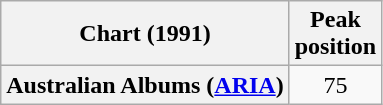<table class="wikitable plainrowheaders" style="text-align:center">
<tr>
<th>Chart (1991)</th>
<th>Peak<br>position</th>
</tr>
<tr>
<th scope="row">Australian Albums (<a href='#'>ARIA</a>)</th>
<td>75</td>
</tr>
</table>
